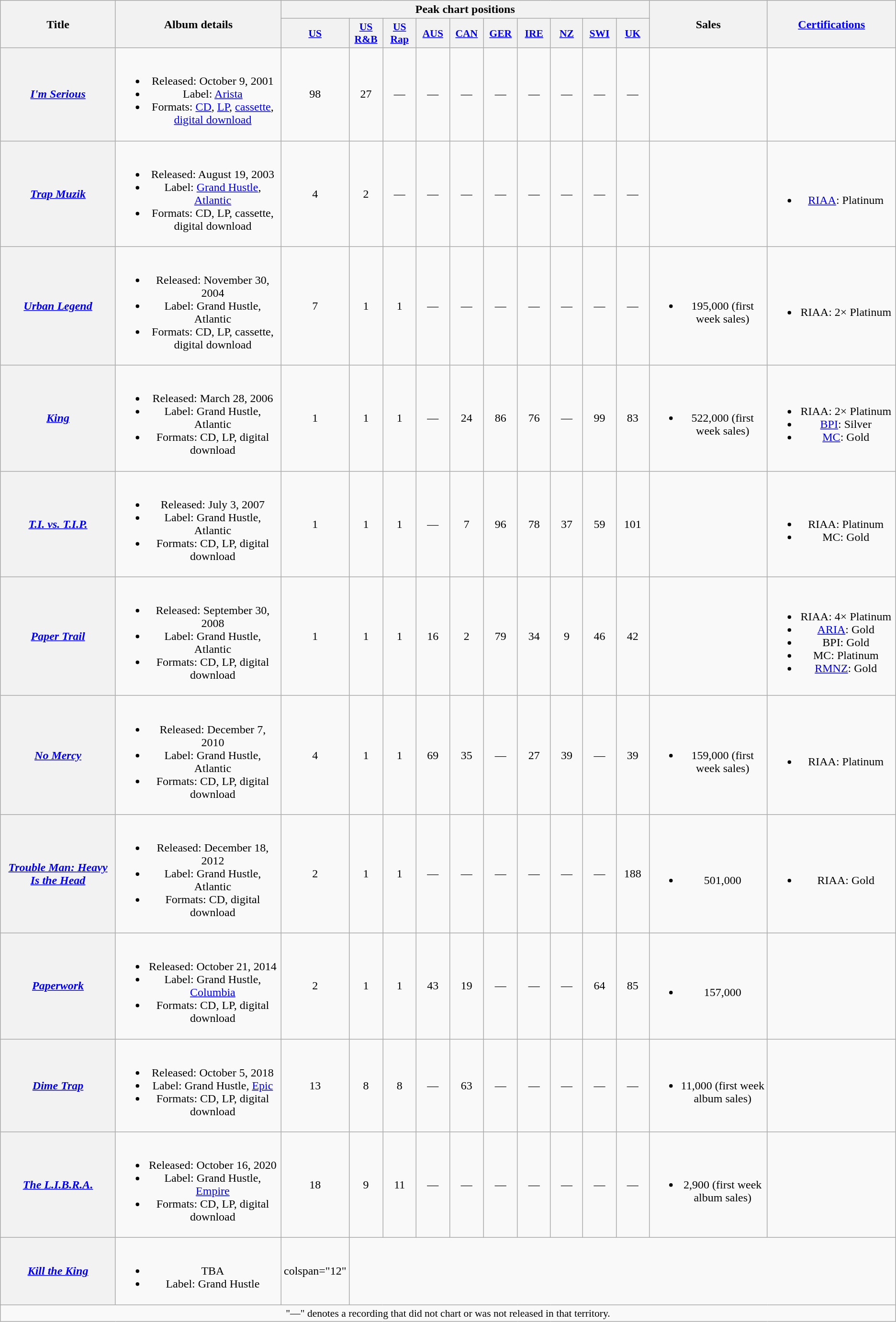<table class="wikitable plainrowheaders" style="text-align:center;">
<tr>
<th scope="col" rowspan="2" style="width:11em;">Title</th>
<th scope="col" rowspan="2" style="width:16em;">Album details</th>
<th scope="col" colspan="10">Peak chart positions</th>
<th rowspan="2" scope="col" style="width:11em;">Sales</th>
<th scope="col" rowspan="2" style="width:12em;"><a href='#'>Certifications</a></th>
</tr>
<tr>
<th scope="col" style="width:3em;font-size:90%;"><a href='#'>US</a><br></th>
<th scope="col" style="width:3em;font-size:90%;"><a href='#'>US R&B</a><br></th>
<th scope="col" style="width:3em;font-size:90%;"><a href='#'>US<br>Rap</a><br></th>
<th scope="col" style="width:3em;font-size:90%;"><a href='#'>AUS</a><br></th>
<th scope="col" style="width:3em;font-size:90%;"><a href='#'>CAN</a><br></th>
<th scope="col" style="width:3em;font-size:90%;"><a href='#'>GER</a><br></th>
<th scope="col" style="width:3em;font-size:90%;"><a href='#'>IRE</a><br></th>
<th scope="col" style="width:3em;font-size:90%;"><a href='#'>NZ</a><br></th>
<th scope="col" style="width:3em;font-size:90%;"><a href='#'>SWI</a><br></th>
<th scope="col" style="width:3em;font-size:90%;"><a href='#'>UK</a><br></th>
</tr>
<tr>
<th scope="row"><em><a href='#'>I'm Serious</a></em></th>
<td><br><ul><li>Released: October 9, 2001</li><li>Label: <a href='#'>Arista</a></li><li>Formats: <a href='#'>CD</a>, <a href='#'>LP</a>, <a href='#'>cassette</a>, <a href='#'>digital download</a></li></ul></td>
<td>98</td>
<td>27</td>
<td>—</td>
<td>—</td>
<td>—</td>
<td>—</td>
<td>—</td>
<td>—</td>
<td>—</td>
<td>—</td>
<td></td>
<td></td>
</tr>
<tr>
<th scope="row"><em><a href='#'>Trap Muzik</a></em></th>
<td><br><ul><li>Released: August 19, 2003</li><li>Label: <a href='#'>Grand Hustle</a>, <a href='#'>Atlantic</a></li><li>Formats: CD, LP, cassette, digital download</li></ul></td>
<td>4</td>
<td>2</td>
<td>—</td>
<td>—</td>
<td>—</td>
<td>—</td>
<td>—</td>
<td>—</td>
<td>—</td>
<td>—</td>
<td></td>
<td><br><ul><li><a href='#'>RIAA</a>: Platinum</li></ul></td>
</tr>
<tr>
<th scope="row"><em><a href='#'>Urban Legend</a></em></th>
<td><br><ul><li>Released: November 30, 2004</li><li>Label: Grand Hustle, Atlantic</li><li>Formats: CD, LP, cassette, digital download</li></ul></td>
<td>7</td>
<td>1</td>
<td>1</td>
<td>—</td>
<td>—</td>
<td>—</td>
<td>—</td>
<td>—</td>
<td>—</td>
<td>—</td>
<td><br><ul><li>195,000 (first week sales)</li></ul></td>
<td><br><ul><li>RIAA: 2× Platinum</li></ul></td>
</tr>
<tr>
<th scope="row"><em><a href='#'>King</a></em></th>
<td><br><ul><li>Released: March 28, 2006</li><li>Label: Grand Hustle, Atlantic</li><li>Formats: CD, LP, digital download</li></ul></td>
<td>1</td>
<td>1</td>
<td>1</td>
<td>—</td>
<td>24</td>
<td>86</td>
<td>76</td>
<td>—</td>
<td>99</td>
<td>83</td>
<td><br><ul><li>522,000 (first week sales)</li></ul></td>
<td><br><ul><li>RIAA: 2× Platinum</li><li><a href='#'>BPI</a>: Silver</li><li><a href='#'>MC</a>: Gold</li></ul></td>
</tr>
<tr>
<th scope="row"><em><a href='#'>T.I. vs. T.I.P.</a></em></th>
<td><br><ul><li>Released: July 3, 2007</li><li>Label: Grand Hustle, Atlantic</li><li>Formats: CD, LP, digital download</li></ul></td>
<td>1</td>
<td>1</td>
<td>1</td>
<td>—</td>
<td>7</td>
<td>96</td>
<td>78</td>
<td>37</td>
<td>59</td>
<td>101</td>
<td></td>
<td><br><ul><li>RIAA: Platinum</li><li>MC: Gold</li></ul></td>
</tr>
<tr>
<th scope="row"><em><a href='#'>Paper Trail</a></em></th>
<td><br><ul><li>Released: September 30, 2008</li><li>Label: Grand Hustle, Atlantic</li><li>Formats: CD, LP, digital download</li></ul></td>
<td>1</td>
<td>1</td>
<td>1</td>
<td>16</td>
<td>2</td>
<td>79</td>
<td>34</td>
<td>9</td>
<td>46</td>
<td>42</td>
<td></td>
<td><br><ul><li>RIAA: 4× Platinum</li><li><a href='#'>ARIA</a>: Gold</li><li>BPI: Gold</li><li>MC: Platinum</li><li><a href='#'>RMNZ</a>: Gold</li></ul></td>
</tr>
<tr>
<th scope="row"><em><a href='#'>No Mercy</a></em></th>
<td><br><ul><li>Released: December 7, 2010</li><li>Label: Grand Hustle, Atlantic</li><li>Formats: CD, LP, digital download</li></ul></td>
<td>4</td>
<td>1</td>
<td>1</td>
<td>69</td>
<td>35</td>
<td>—</td>
<td>27</td>
<td>39</td>
<td>—</td>
<td>39</td>
<td><br><ul><li>159,000 (first week sales)</li></ul></td>
<td><br><ul><li>RIAA: Platinum</li></ul></td>
</tr>
<tr>
<th scope="row"><em><a href='#'>Trouble Man: Heavy Is the Head</a></em></th>
<td><br><ul><li>Released: December 18, 2012</li><li>Label: Grand Hustle, Atlantic</li><li>Formats: CD, digital download</li></ul></td>
<td>2</td>
<td>1</td>
<td>1</td>
<td>—</td>
<td>—</td>
<td>—</td>
<td>—</td>
<td>—</td>
<td>—</td>
<td>188</td>
<td><br><ul><li>501,000</li></ul></td>
<td><br><ul><li>RIAA: Gold</li></ul></td>
</tr>
<tr>
<th scope="row"><em><a href='#'>Paperwork</a></em></th>
<td><br><ul><li>Released: October 21, 2014</li><li>Label: Grand Hustle, <a href='#'>Columbia</a></li><li>Formats: CD, LP, digital download</li></ul></td>
<td>2</td>
<td>1</td>
<td>1</td>
<td>43</td>
<td>19</td>
<td>—</td>
<td>—</td>
<td>—</td>
<td>64</td>
<td>85</td>
<td><br><ul><li>157,000</li></ul></td>
<td></td>
</tr>
<tr>
<th scope="row"><em><a href='#'>Dime Trap</a></em></th>
<td><br><ul><li>Released: October 5, 2018</li><li>Label: Grand Hustle, <a href='#'>Epic</a></li><li>Formats: CD, LP, digital download</li></ul></td>
<td>13</td>
<td>8</td>
<td>8</td>
<td>—</td>
<td>63</td>
<td>—</td>
<td>—</td>
<td>—</td>
<td>—</td>
<td>—</td>
<td><br><ul><li>11,000 (first week album sales)</li></ul></td>
<td></td>
</tr>
<tr>
<th scope="row"><em><a href='#'>The L.I.B.R.A.</a></em></th>
<td><br><ul><li>Released: October 16, 2020</li><li>Label: Grand Hustle, <a href='#'>Empire</a></li><li>Formats: CD, LP, digital download</li></ul></td>
<td>18</td>
<td>9</td>
<td>11</td>
<td>—</td>
<td>—</td>
<td>—</td>
<td>—</td>
<td>—</td>
<td>—</td>
<td>—</td>
<td><br><ul><li>2,900 (first week album sales)</li></ul></td>
<td></td>
</tr>
<tr>
<th scope="row"><em><a href='#'>Kill the King</a></em></th>
<td><br><ul><li>TBA</li><li>Label: Grand Hustle</li></ul></td>
<td>colspan="12" </td>
</tr>
<tr>
<td colspan="14" style="font-size:90%">"—" denotes a recording that did not chart or was not released in that territory.</td>
</tr>
</table>
